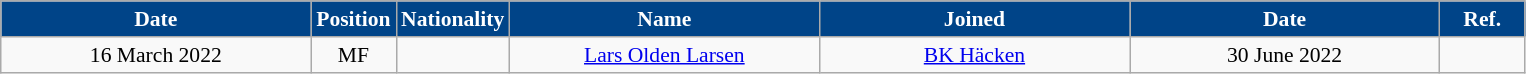<table class="wikitable"  style="text-align:center; font-size:90%; ">
<tr>
<th style="background:#004488; color:#FFFFFF; width:200px;">Date</th>
<th style="background:#004488; color:#FFFFFF; width:50px;">Position</th>
<th style="background:#004488; color:#FFFFFF; width:50px;">Nationality</th>
<th style="background:#004488; color:#FFFFFF; width:200px;">Name</th>
<th style="background:#004488; color:#FFFFFF; width:200px;">Joined</th>
<th style="background:#004488; color:#FFFFFF; width:200px;">Date</th>
<th style="background:#004488; color:#FFFFFF; width:50px;">Ref.</th>
</tr>
<tr>
<td>16 March 2022</td>
<td>MF</td>
<td></td>
<td><a href='#'>Lars Olden Larsen</a></td>
<td><a href='#'>BK Häcken</a></td>
<td>30 June 2022</td>
<td></td>
</tr>
</table>
